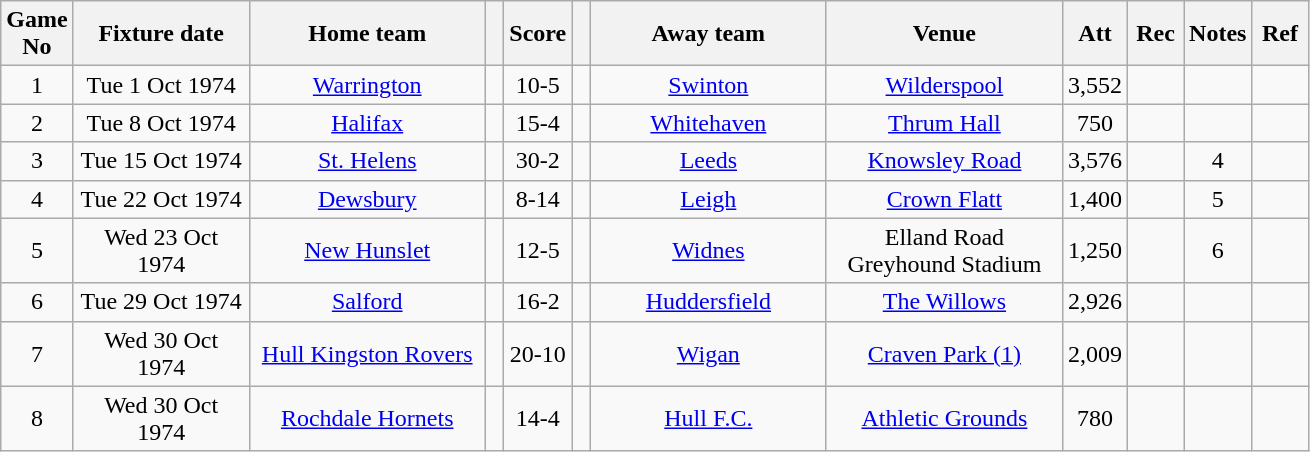<table class="wikitable" style="text-align:center;">
<tr>
<th width=20 abbr="No">Game No</th>
<th width=110 abbr="Date">Fixture date</th>
<th width=150 abbr="Home team">Home team</th>
<th width=5 abbr="space"></th>
<th width=20 abbr="Score">Score</th>
<th width=5 abbr="space"></th>
<th width=150 abbr="Away team">Away team</th>
<th width=150 abbr="Venue">Venue</th>
<th width=30 abbr="Att">Att</th>
<th width=30 abbr="Rec">Rec</th>
<th width=20 abbr="Notes">Notes</th>
<th width=30 abbr="Ref">Ref</th>
</tr>
<tr>
<td>1</td>
<td>Tue 1 Oct 1974</td>
<td><a href='#'>Warrington</a></td>
<td></td>
<td>10-5</td>
<td></td>
<td><a href='#'>Swinton</a></td>
<td><a href='#'>Wilderspool</a></td>
<td>3,552</td>
<td></td>
<td></td>
<td></td>
</tr>
<tr>
<td>2</td>
<td>Tue 8 Oct 1974</td>
<td><a href='#'>Halifax</a></td>
<td></td>
<td>15-4</td>
<td></td>
<td><a href='#'>Whitehaven</a></td>
<td><a href='#'>Thrum Hall</a></td>
<td>750</td>
<td></td>
<td></td>
<td></td>
</tr>
<tr>
<td>3</td>
<td>Tue 15 Oct 1974</td>
<td><a href='#'>St. Helens</a></td>
<td></td>
<td>30-2</td>
<td></td>
<td><a href='#'>Leeds</a></td>
<td><a href='#'>Knowsley Road</a></td>
<td>3,576</td>
<td></td>
<td>4</td>
<td></td>
</tr>
<tr>
<td>4</td>
<td>Tue 22 Oct 1974</td>
<td><a href='#'>Dewsbury</a></td>
<td></td>
<td>8-14</td>
<td></td>
<td><a href='#'>Leigh</a></td>
<td><a href='#'>Crown Flatt</a></td>
<td>1,400</td>
<td></td>
<td>5</td>
<td></td>
</tr>
<tr>
<td>5</td>
<td>Wed 23 Oct 1974</td>
<td><a href='#'>New Hunslet</a></td>
<td></td>
<td>12-5</td>
<td></td>
<td><a href='#'>Widnes</a></td>
<td>Elland Road Greyhound Stadium</td>
<td>1,250</td>
<td></td>
<td>6</td>
<td></td>
</tr>
<tr>
<td>6</td>
<td>Tue 29 Oct 1974</td>
<td><a href='#'>Salford</a></td>
<td></td>
<td>16-2</td>
<td></td>
<td><a href='#'>Huddersfield</a></td>
<td><a href='#'>The Willows</a></td>
<td>2,926</td>
<td></td>
<td></td>
<td></td>
</tr>
<tr>
<td>7</td>
<td>Wed 30 Oct 1974</td>
<td><a href='#'>Hull Kingston Rovers</a></td>
<td></td>
<td>20-10</td>
<td></td>
<td><a href='#'>Wigan</a></td>
<td><a href='#'>Craven Park (1)</a></td>
<td>2,009</td>
<td></td>
<td></td>
<td></td>
</tr>
<tr>
<td>8</td>
<td>Wed 30 Oct 1974</td>
<td><a href='#'>Rochdale Hornets</a></td>
<td></td>
<td>14-4</td>
<td></td>
<td><a href='#'>Hull F.C.</a></td>
<td><a href='#'>Athletic Grounds</a></td>
<td>780</td>
<td></td>
<td></td>
<td></td>
</tr>
</table>
